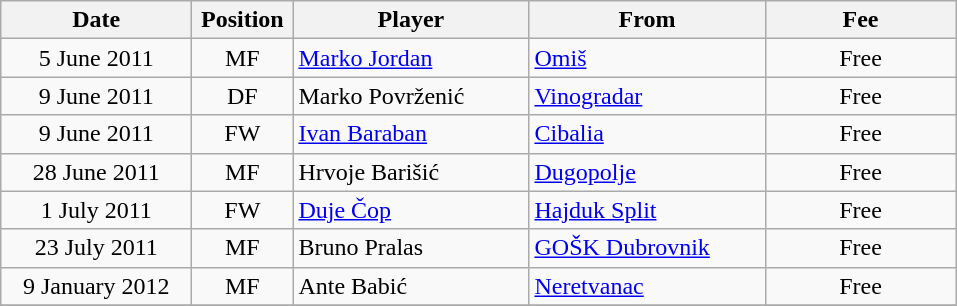<table class="wikitable" style="text-align: center;">
<tr>
<th width=120>Date</th>
<th width=60>Position</th>
<th width=150>Player</th>
<th width=150>From</th>
<th width=120>Fee</th>
</tr>
<tr>
<td>5 June 2011</td>
<td>MF</td>
<td style="text-align:left;"> <a href='#'>Marko Jordan</a></td>
<td style="text-align:left;"><a href='#'>Omiš</a></td>
<td>Free</td>
</tr>
<tr>
<td>9 June 2011</td>
<td>DF</td>
<td style="text-align:left;"> Marko Povrženić</td>
<td style="text-align:left;"><a href='#'>Vinogradar</a></td>
<td>Free</td>
</tr>
<tr>
<td>9 June 2011</td>
<td>FW</td>
<td style="text-align:left;"> <a href='#'>Ivan Baraban</a></td>
<td style="text-align:left;"><a href='#'>Cibalia</a></td>
<td>Free</td>
</tr>
<tr>
<td>28 June 2011</td>
<td>MF</td>
<td style="text-align:left;"> Hrvoje Barišić</td>
<td style="text-align:left;"><a href='#'>Dugopolje</a></td>
<td>Free</td>
</tr>
<tr>
<td>1 July 2011</td>
<td>FW</td>
<td style="text-align:left;"> <a href='#'>Duje Čop</a></td>
<td style="text-align:left;"><a href='#'>Hajduk Split</a></td>
<td>Free</td>
</tr>
<tr>
<td>23 July 2011</td>
<td>MF</td>
<td style="text-align:left;"> Bruno Pralas</td>
<td style="text-align:left;"><a href='#'>GOŠK Dubrovnik</a></td>
<td>Free</td>
</tr>
<tr>
<td>9 January 2012</td>
<td>MF</td>
<td style="text-align:left;"> Ante Babić</td>
<td style="text-align:left;"><a href='#'>Neretvanac</a></td>
<td>Free</td>
</tr>
<tr>
</tr>
</table>
